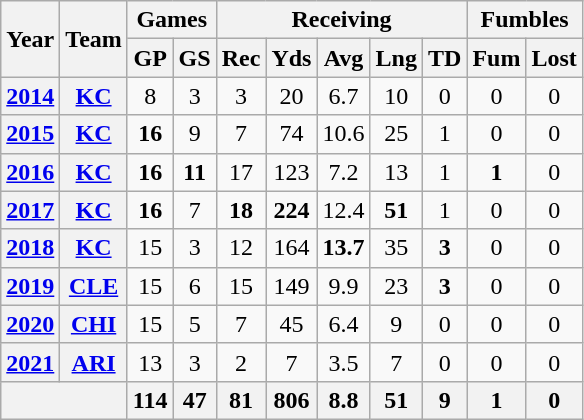<table class="wikitable" style="text-align: center;">
<tr>
<th rowspan="2">Year</th>
<th rowspan="2">Team</th>
<th colspan="2">Games</th>
<th colspan="5">Receiving</th>
<th colspan="2">Fumbles</th>
</tr>
<tr>
<th>GP</th>
<th>GS</th>
<th>Rec</th>
<th>Yds</th>
<th>Avg</th>
<th>Lng</th>
<th>TD</th>
<th>Fum</th>
<th>Lost</th>
</tr>
<tr>
<th><a href='#'>2014</a></th>
<th><a href='#'>KC</a></th>
<td>8</td>
<td>3</td>
<td>3</td>
<td>20</td>
<td>6.7</td>
<td>10</td>
<td>0</td>
<td>0</td>
<td>0</td>
</tr>
<tr>
<th><a href='#'>2015</a></th>
<th><a href='#'>KC</a></th>
<td><strong>16</strong></td>
<td>9</td>
<td>7</td>
<td>74</td>
<td>10.6</td>
<td>25</td>
<td>1</td>
<td>0</td>
<td>0</td>
</tr>
<tr>
<th><a href='#'>2016</a></th>
<th><a href='#'>KC</a></th>
<td><strong>16</strong></td>
<td><strong>11</strong></td>
<td>17</td>
<td>123</td>
<td>7.2</td>
<td>13</td>
<td>1</td>
<td><strong>1</strong></td>
<td>0</td>
</tr>
<tr>
<th><a href='#'>2017</a></th>
<th><a href='#'>KC</a></th>
<td><strong>16</strong></td>
<td>7</td>
<td><strong>18</strong></td>
<td><strong>224</strong></td>
<td>12.4</td>
<td><strong>51</strong></td>
<td>1</td>
<td>0</td>
<td>0</td>
</tr>
<tr>
<th><a href='#'>2018</a></th>
<th><a href='#'>KC</a></th>
<td>15</td>
<td>3</td>
<td>12</td>
<td>164</td>
<td><strong>13.7</strong></td>
<td>35</td>
<td><strong>3</strong></td>
<td>0</td>
<td>0</td>
</tr>
<tr>
<th><a href='#'>2019</a></th>
<th><a href='#'>CLE</a></th>
<td>15</td>
<td>6</td>
<td>15</td>
<td>149</td>
<td>9.9</td>
<td>23</td>
<td><strong>3</strong></td>
<td>0</td>
<td>0</td>
</tr>
<tr>
<th><a href='#'>2020</a></th>
<th><a href='#'>CHI</a></th>
<td>15</td>
<td>5</td>
<td>7</td>
<td>45</td>
<td>6.4</td>
<td>9</td>
<td>0</td>
<td>0</td>
<td>0</td>
</tr>
<tr>
<th><a href='#'>2021</a></th>
<th><a href='#'>ARI</a></th>
<td>13</td>
<td>3</td>
<td>2</td>
<td>7</td>
<td>3.5</td>
<td>7</td>
<td>0</td>
<td>0</td>
<td>0</td>
</tr>
<tr>
<th colspan="2"></th>
<th>114</th>
<th>47</th>
<th>81</th>
<th>806</th>
<th>8.8</th>
<th>51</th>
<th>9</th>
<th>1</th>
<th>0</th>
</tr>
</table>
